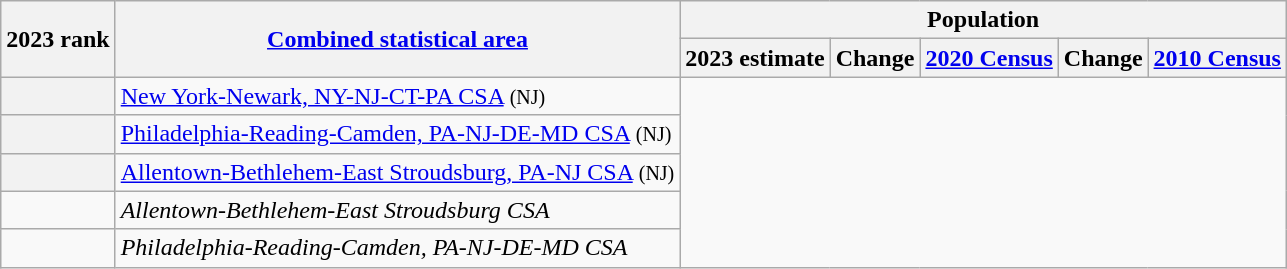<table class="wikitable sortable">
<tr>
<th scope=col rowspan=2>2023 rank</th>
<th scope=col rowspan=2><a href='#'>Combined statistical area</a></th>
<th colspan=5>Population</th>
</tr>
<tr>
<th scope=col>2023 estimate</th>
<th scope=col>Change</th>
<th scope=col><a href='#'>2020 Census</a></th>
<th scope=col>Change</th>
<th scope=col><a href='#'>2010 Census</a></th>
</tr>
<tr>
<th scope=row></th>
<td><a href='#'>New York-Newark, NY-NJ-CT-PA CSA</a> <small>(NJ)</small><br></td>
</tr>
<tr>
<th scope=row></th>
<td><a href='#'>Philadelphia-Reading-Camden, PA-NJ-DE-MD CSA</a> <small>(NJ)</small><br></td>
</tr>
<tr>
<th scope=row></th>
<td><a href='#'>Allentown-Bethlehem-East Stroudsburg, PA-NJ CSA</a> <small>(NJ)</small><br></td>
</tr>
<tr>
<td></td>
<td><em><span>Allentown-Bethlehem-East Stroudsburg CSA</span></em><br></td>
</tr>
<tr>
<td></td>
<td><em><span>Philadelphia-Reading-Camden, PA-NJ-DE-MD CSA</span></em><br></td>
</tr>
</table>
